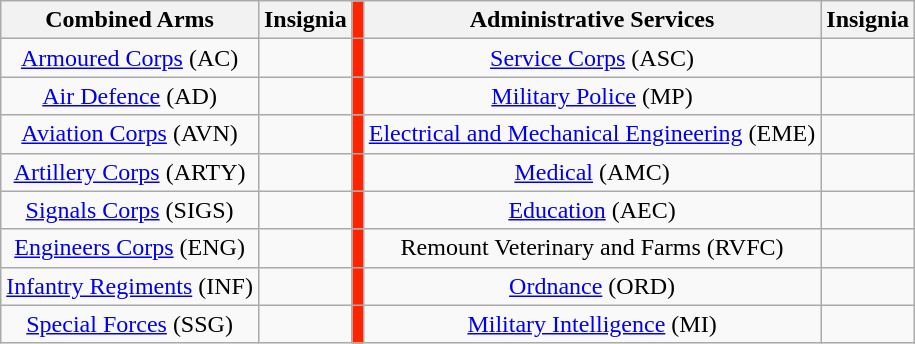<table class="wikitable" style="text-align: center;">
<tr>
<th>Combined Arms</th>
<th>Insignia</th>
<th style="background:#FF2400; color:white;"></th>
<th>Administrative Services</th>
<th>Insignia</th>
</tr>
<tr>
<td><a href='#'>Armoured Corps</a> (AC)</td>
<td></td>
<td style="background:#FF2400; color:white;"></td>
<td><a href='#'>Service Corps</a> (ASC)</td>
<td></td>
</tr>
<tr>
<td><a href='#'>Air Defence</a> (AD)</td>
<td></td>
<td style="background:#FF2400; color:white;"></td>
<td><a href='#'>Military Police</a> (MP)</td>
<td></td>
</tr>
<tr>
<td><a href='#'>Aviation Corps</a> (AVN)</td>
<td></td>
<td style="background:#FF2400; color:white;"></td>
<td><a href='#'>Electrical and Mechanical Engineering</a> (EME)</td>
<td></td>
</tr>
<tr>
<td><a href='#'>Artillery Corps</a> (ARTY)</td>
<td></td>
<td style="background:#FF2400; color:white;"></td>
<td><a href='#'>Medical</a> (AMC)</td>
<td></td>
</tr>
<tr>
<td><a href='#'>Signals Corps</a> (SIGS)</td>
<td></td>
<td style="background:#FF2400; color:white;"></td>
<td><a href='#'>Education</a> (AEC)</td>
<td></td>
</tr>
<tr>
<td><a href='#'>Engineers Corps</a> (ENG)</td>
<td></td>
<td style="background:#FF2400; color:white;"></td>
<td>Remount Veterinary and Farms (RVFC)</td>
<td></td>
</tr>
<tr>
<td><a href='#'>Infantry Regiments</a> (INF)</td>
<td>     </td>
<td style="background:#FF2400; color:white;"></td>
<td><a href='#'>Ordnance</a> (ORD)</td>
<td></td>
</tr>
<tr>
<td><a href='#'>Special Forces</a> (SSG)</td>
<td></td>
<td style="background:#FF2400; color:white;"></td>
<td><a href='#'>Military Intelligence</a> (MI)</td>
<td></td>
</tr>
</table>
